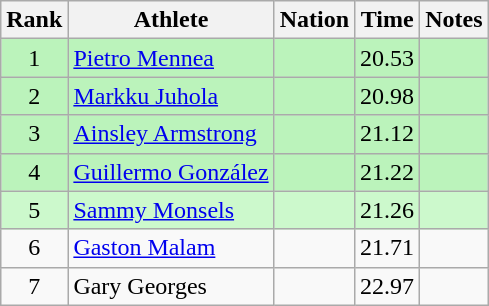<table class="wikitable sortable" style="text-align:center">
<tr>
<th>Rank</th>
<th>Athlete</th>
<th>Nation</th>
<th>Time</th>
<th>Notes</th>
</tr>
<tr bgcolor=bbf3bb>
<td>1</td>
<td align=left><a href='#'>Pietro Mennea</a></td>
<td align=left></td>
<td>20.53</td>
<td></td>
</tr>
<tr bgcolor=bbf3bb>
<td>2</td>
<td align=left><a href='#'>Markku Juhola</a></td>
<td align=left></td>
<td>20.98</td>
<td></td>
</tr>
<tr bgcolor=bbf3bb>
<td>3</td>
<td align=left><a href='#'>Ainsley Armstrong</a></td>
<td align=left></td>
<td>21.12</td>
<td></td>
</tr>
<tr bgcolor=bbf3bb>
<td>4</td>
<td align=left><a href='#'>Guillermo González</a></td>
<td align=left></td>
<td>21.22</td>
<td></td>
</tr>
<tr bgcolor=ccf9cc>
<td>5</td>
<td align=left><a href='#'>Sammy Monsels</a></td>
<td align=left></td>
<td>21.26</td>
<td></td>
</tr>
<tr>
<td>6</td>
<td align=left><a href='#'>Gaston Malam</a></td>
<td align=left></td>
<td>21.71</td>
<td></td>
</tr>
<tr>
<td>7</td>
<td align=left>Gary Georges</td>
<td align=left></td>
<td>22.97</td>
<td></td>
</tr>
</table>
